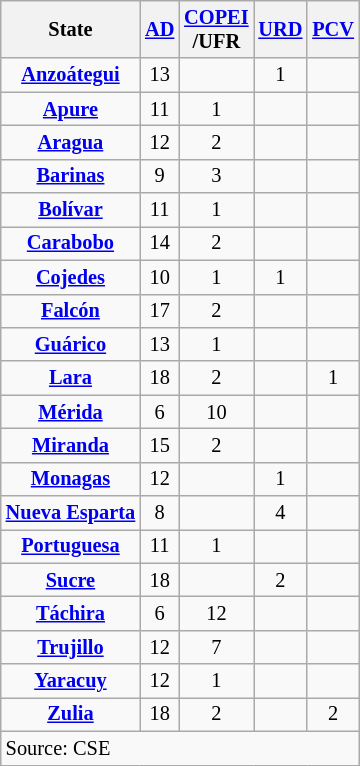<table class=" wikitable sortable" style="text-align:center; font-size:85%">
<tr>
<th>State</th>
<th><a href='#'>AD</a></th>
<th><a href='#'>COPEI</a><br>/UFR</th>
<th><a href='#'>URD</a></th>
<th><a href='#'>PCV</a></th>
</tr>
<tr>
<td><strong><a href='#'>Anzoátegui</a></strong></td>
<td>13</td>
<td></td>
<td>1</td>
<td></td>
</tr>
<tr>
<td><strong><a href='#'>Apure</a></strong></td>
<td>11</td>
<td>1</td>
<td></td>
<td></td>
</tr>
<tr>
<td><strong><a href='#'>Aragua</a></strong></td>
<td>12</td>
<td>2</td>
<td></td>
<td></td>
</tr>
<tr>
<td><strong><a href='#'>Barinas</a></strong></td>
<td>9</td>
<td>3</td>
<td></td>
<td></td>
</tr>
<tr>
<td><strong><a href='#'>Bolívar</a></strong></td>
<td>11</td>
<td>1</td>
<td></td>
<td></td>
</tr>
<tr>
<td><strong><a href='#'>Carabobo</a></strong></td>
<td>14</td>
<td>2</td>
<td></td>
<td></td>
</tr>
<tr>
<td><strong><a href='#'>Cojedes</a></strong></td>
<td>10</td>
<td>1</td>
<td>1</td>
<td></td>
</tr>
<tr>
<td><strong><a href='#'>Falcón</a></strong></td>
<td>17</td>
<td>2</td>
<td></td>
<td></td>
</tr>
<tr>
<td><strong><a href='#'>Guárico</a></strong></td>
<td>13</td>
<td>1</td>
<td></td>
<td></td>
</tr>
<tr>
<td><strong><a href='#'>Lara</a></strong></td>
<td>18</td>
<td>2</td>
<td></td>
<td>1</td>
</tr>
<tr>
<td><strong><a href='#'>Mérida</a></strong></td>
<td>6</td>
<td>10</td>
<td></td>
<td></td>
</tr>
<tr>
<td><strong><a href='#'>Miranda</a></strong></td>
<td>15</td>
<td>2</td>
<td></td>
<td></td>
</tr>
<tr>
<td><strong><a href='#'>Monagas</a></strong></td>
<td>12</td>
<td></td>
<td>1</td>
<td></td>
</tr>
<tr>
<td><strong><a href='#'>Nueva Esparta</a></strong></td>
<td>8</td>
<td></td>
<td>4</td>
<td></td>
</tr>
<tr>
<td><strong><a href='#'>Portuguesa</a></strong></td>
<td>11</td>
<td>1</td>
<td></td>
<td></td>
</tr>
<tr>
<td><strong><a href='#'>Sucre</a></strong></td>
<td>18</td>
<td></td>
<td>2</td>
<td></td>
</tr>
<tr>
<td><strong><a href='#'>Táchira</a></strong></td>
<td>6</td>
<td>12</td>
<td></td>
<td></td>
</tr>
<tr>
<td><strong><a href='#'>Trujillo</a></strong></td>
<td>12</td>
<td>7</td>
<td></td>
<td></td>
</tr>
<tr>
<td><strong><a href='#'>Yaracuy</a></strong></td>
<td>12</td>
<td>1</td>
<td></td>
<td></td>
</tr>
<tr>
<td><strong><a href='#'>Zulia</a></strong></td>
<td>18</td>
<td>2</td>
<td></td>
<td>2</td>
</tr>
<tr>
<td align=left colspan=5>Source: CSE</td>
</tr>
</table>
